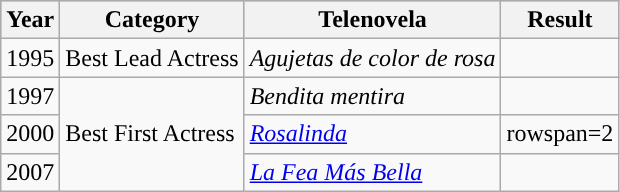<table class="wikitable">
<tr style="background:#b0c4de;">
<th>Year</th>
<th>Category</th>
<th>Telenovela</th>
<th>Result</th>
</tr>
<tr>
<td>1995</td>
<td>Best Lead Actress</td>
<td><em>Agujetas de color de rosa</em></td>
<td></td>
</tr>
<tr>
<td>1997</td>
<td rowspan=3>Best First Actress</td>
<td><em>Bendita mentira</em></td>
<td></td>
</tr>
<tr>
<td>2000</td>
<td><em><a href='#'>Rosalinda</a></em></td>
<td>rowspan=2  </td>
</tr>
<tr>
<td>2007</td>
<td><em><a href='#'>La Fea Más Bella</a></em></td>
</tr>
</table>
